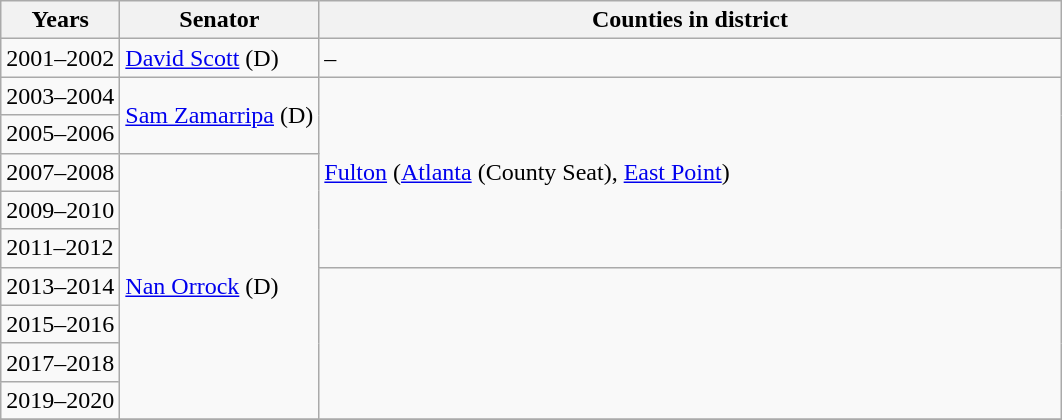<table class="wikitable">
<tr>
<th>Years</th>
<th>Senator</th>
<th width=70%>Counties in district</th>
</tr>
<tr>
<td>2001–2002</td>
<td><a href='#'>David Scott</a> (D)</td>
<td>–</td>
</tr>
<tr>
<td>2003–2004</td>
<td rowspan=2  ><a href='#'>Sam Zamarripa</a> (D)</td>
<td rowspan=5><a href='#'>Fulton</a> (<a href='#'>Atlanta</a> (County Seat), <a href='#'>East Point</a>)</td>
</tr>
<tr>
<td>2005–2006</td>
</tr>
<tr>
<td>2007–2008</td>
<td rowspan=7  ><a href='#'>Nan Orrock</a> (D)</td>
</tr>
<tr>
<td>2009–2010</td>
</tr>
<tr>
<td>2011–2012</td>
</tr>
<tr>
<td>2013–2014</td>
<td rowspan=4></td>
</tr>
<tr>
<td>2015–2016</td>
</tr>
<tr>
<td>2017–2018</td>
</tr>
<tr>
<td>2019–2020</td>
</tr>
<tr>
</tr>
</table>
